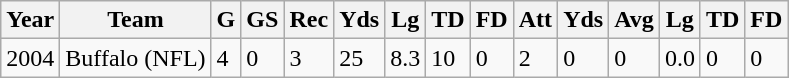<table class="wikitable">
<tr>
<th>Year</th>
<th>Team</th>
<th>G</th>
<th>GS</th>
<th>Rec</th>
<th>Yds</th>
<th>Lg</th>
<th>TD</th>
<th>FD</th>
<th>Att</th>
<th>Yds</th>
<th>Avg</th>
<th>Lg</th>
<th>TD</th>
<th>FD</th>
</tr>
<tr>
<td>2004</td>
<td>Buffalo (NFL)</td>
<td>4</td>
<td>0</td>
<td>3</td>
<td>25</td>
<td>8.3</td>
<td>10</td>
<td>0</td>
<td>2</td>
<td>0</td>
<td>0</td>
<td>0.0</td>
<td>0</td>
<td>0</td>
</tr>
</table>
